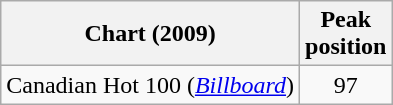<table class="wikitable sortable">
<tr>
<th>Chart (2009)</th>
<th>Peak<br>position</th>
</tr>
<tr>
<td>Canadian Hot 100 (<a href='#'><em>Billboard</em></a>)</td>
<td style="text-align:center;">97</td>
</tr>
</table>
